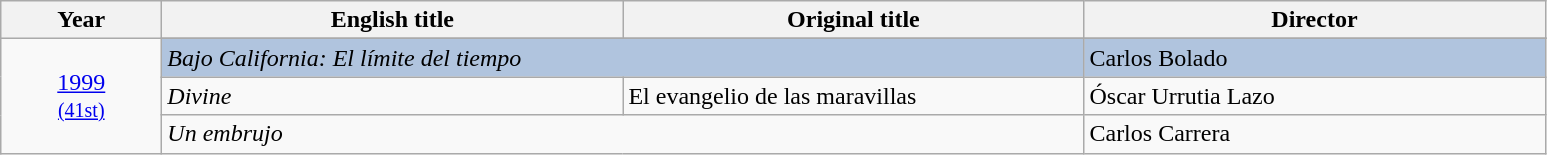<table class="wikitable">
<tr>
<th width="100"><strong>Year</strong></th>
<th width="300"><strong>English title</strong></th>
<th width="300"><strong>Original title</strong></th>
<th width="300"><strong>Director</strong></th>
</tr>
<tr>
<td rowspan="5" style="text-align:center;"><a href='#'>1999</a><br><small><a href='#'>(41st)</a></small></td>
</tr>
<tr style="background:#B0C4DE;">
<td colspan="2"><em>Bajo California: El límite del tiempo</em></td>
<td>Carlos Bolado</td>
</tr>
<tr>
<td><em>Divine</em></td>
<td>El evangelio de las maravillas</td>
<td>Óscar Urrutia Lazo</td>
</tr>
<tr>
<td colspan="2"><em>Un embrujo</em></td>
<td>Carlos Carrera</td>
</tr>
</table>
